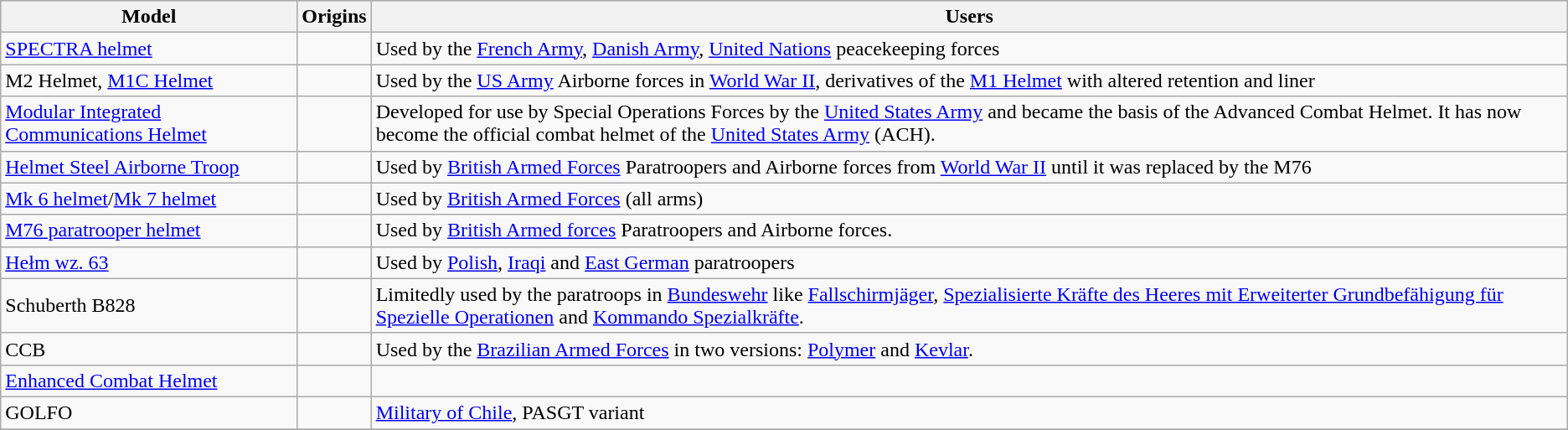<table class="wikitable sortable">
<tr bgcolor=cccccc>
<th>Model</th>
<th>Origins</th>
<th>Users</th>
</tr>
<tr>
<td><a href='#'>SPECTRA helmet</a></td>
<td></td>
<td>Used by the <a href='#'>French Army</a>, <a href='#'>Danish Army</a>, <a href='#'>United Nations</a> peacekeeping forces</td>
</tr>
<tr>
<td>M2 Helmet, <a href='#'>M1C Helmet</a></td>
<td></td>
<td>Used by the <a href='#'>US Army</a> Airborne forces in <a href='#'>World War II</a>, derivatives of the <a href='#'>M1 Helmet</a> with altered retention and liner</td>
</tr>
<tr>
<td><a href='#'>Modular Integrated Communications Helmet</a></td>
<td></td>
<td>Developed for use by Special Operations Forces by the <a href='#'>United States Army</a> and became the basis of the Advanced Combat Helmet. It has now become the official combat helmet of the <a href='#'>United States Army</a> (ACH).</td>
</tr>
<tr>
<td><a href='#'>Helmet Steel Airborne Troop</a></td>
<td></td>
<td>Used by <a href='#'>British Armed Forces</a> Paratroopers and Airborne forces from <a href='#'>World War II</a> until it was replaced by the M76</td>
</tr>
<tr>
<td><a href='#'>Mk 6 helmet</a>/<a href='#'>Mk 7 helmet</a></td>
<td></td>
<td>Used by <a href='#'>British Armed Forces</a> (all arms)</td>
</tr>
<tr>
<td><a href='#'>M76 paratrooper helmet</a></td>
<td></td>
<td>Used by <a href='#'>British Armed forces</a> Paratroopers and Airborne forces.</td>
</tr>
<tr>
<td><a href='#'>Hełm wz. 63</a></td>
<td></td>
<td>Used by <a href='#'>Polish</a>, <a href='#'>Iraqi</a> and <a href='#'>East German</a> paratroopers</td>
</tr>
<tr>
<td>Schuberth B828</td>
<td></td>
<td>Limitedly used by the paratroops in <a href='#'>Bundeswehr</a> like <a href='#'>Fallschirmjäger</a>, <a href='#'>Spezialisierte Kräfte des Heeres mit Erweiterter Grundbefähigung für Spezielle Operationen</a> and <a href='#'>Kommando Spezialkräfte</a>.</td>
</tr>
<tr>
<td>CCB</td>
<td></td>
<td>Used by the <a href='#'>Brazilian Armed Forces</a> in two versions: <a href='#'>Polymer</a> and <a href='#'>Kevlar</a>.</td>
</tr>
<tr>
<td><a href='#'>Enhanced Combat Helmet</a></td>
<td></td>
<td></td>
</tr>
<tr>
<td>GOLFO</td>
<td></td>
<td><a href='#'>Military of Chile</a>, PASGT variant</td>
</tr>
<tr>
</tr>
</table>
